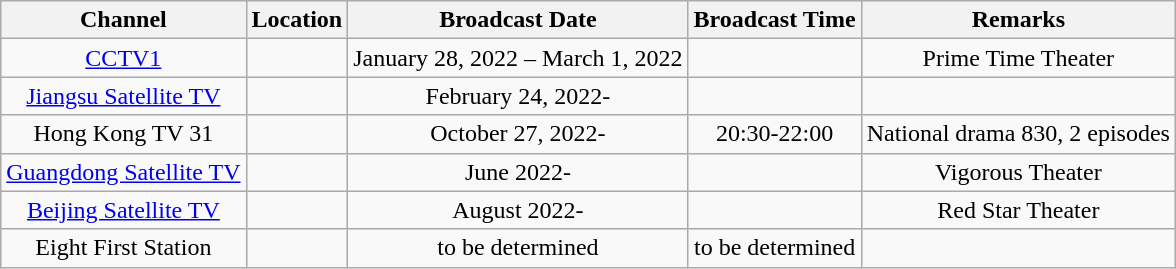<table class="wikitable" style="text-align:center">
<tr>
<th>Channel</th>
<th>Location</th>
<th>Broadcast Date</th>
<th>Broadcast Time</th>
<th>Remarks</th>
</tr>
<tr>
<td><a href='#'>CCTV1</a></td>
<td></td>
<td>January 28, 2022 – March 1, 2022</td>
<td></td>
<td>Prime Time Theater</td>
</tr>
<tr>
<td><a href='#'>Jiangsu Satellite TV</a></td>
<td></td>
<td>February 24, 2022-</td>
<td></td>
<td></td>
</tr>
<tr>
<td>Hong Kong TV 31</td>
<td></td>
<td>October 27, 2022-</td>
<td>20:30-22:00</td>
<td>National drama 830, 2 episodes</td>
</tr>
<tr>
<td><a href='#'>Guangdong Satellite TV</a></td>
<td></td>
<td>June 2022-</td>
<td></td>
<td>Vigorous Theater</td>
</tr>
<tr>
<td><a href='#'>Beijing Satellite TV</a></td>
<td></td>
<td>August 2022-</td>
<td></td>
<td>Red Star Theater</td>
</tr>
<tr>
<td>Eight First Station</td>
<td></td>
<td>to be determined</td>
<td>to be determined</td>
<td></td>
</tr>
</table>
